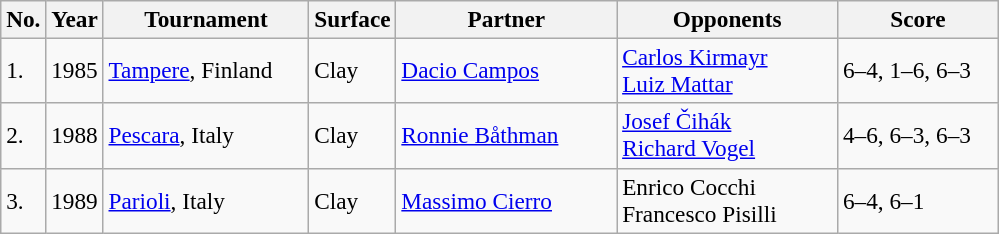<table class="sortable wikitable" style=font-size:97%>
<tr>
<th>No.</th>
<th style="width:30px">Year</th>
<th style="width:130px">Tournament</th>
<th style="width:50px">Surface</th>
<th style="width:140px">Partner</th>
<th style="width:140px">Opponents</th>
<th style="width:100px" class="unsortable">Score</th>
</tr>
<tr>
<td>1.</td>
<td>1985</td>
<td><a href='#'>Tampere</a>, Finland</td>
<td>Clay</td>
<td> <a href='#'>Dacio Campos</a></td>
<td> <a href='#'>Carlos Kirmayr</a><br> <a href='#'>Luiz Mattar</a></td>
<td>6–4, 1–6, 6–3</td>
</tr>
<tr>
<td>2.</td>
<td>1988</td>
<td><a href='#'>Pescara</a>, Italy</td>
<td>Clay</td>
<td> <a href='#'>Ronnie Båthman</a></td>
<td> <a href='#'>Josef Čihák</a><br> <a href='#'>Richard Vogel</a></td>
<td>4–6, 6–3, 6–3</td>
</tr>
<tr>
<td>3.</td>
<td>1989</td>
<td><a href='#'>Parioli</a>, Italy</td>
<td>Clay</td>
<td> <a href='#'>Massimo Cierro</a></td>
<td> Enrico Cocchi<br> Francesco Pisilli</td>
<td>6–4, 6–1</td>
</tr>
</table>
